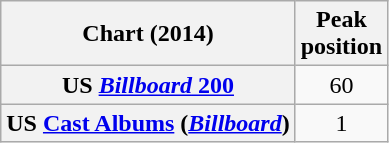<table class="wikitable sortable plainrowheaders" style="text-align:center">
<tr>
<th scope="col">Chart (2014)</th>
<th scope="col">Peak<br>position</th>
</tr>
<tr>
<th scope="row">US <a href='#'><em>Billboard</em> 200</a></th>
<td>60</td>
</tr>
<tr>
<th scope="row">US <a href='#'>Cast Albums</a> (<em><a href='#'>Billboard</a></em>)</th>
<td>1</td>
</tr>
</table>
